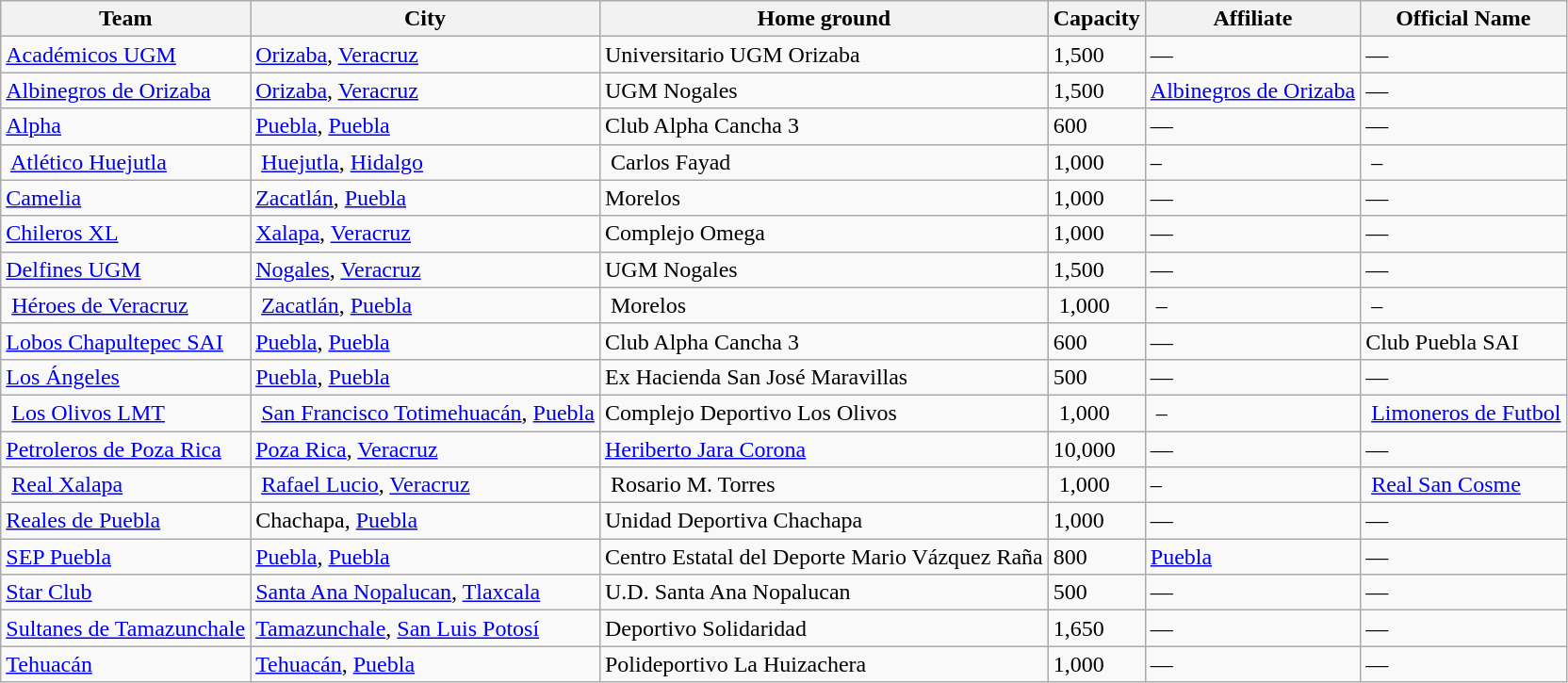<table class="wikitable sortable">
<tr>
<th>Team</th>
<th>City</th>
<th>Home ground</th>
<th>Capacity</th>
<th>Affiliate</th>
<th>Official Name</th>
</tr>
<tr>
<td><a href='#'>Académicos UGM</a></td>
<td><a href='#'>Orizaba</a>, <a href='#'>Veracruz</a></td>
<td>Universitario UGM Orizaba</td>
<td>1,500</td>
<td>—</td>
<td>—</td>
</tr>
<tr>
<td><a href='#'>Albinegros de Orizaba</a></td>
<td><a href='#'>Orizaba</a>, <a href='#'>Veracruz</a></td>
<td>UGM Nogales</td>
<td>1,500</td>
<td><a href='#'>Albinegros de Orizaba</a></td>
<td>—</td>
</tr>
<tr>
<td><a href='#'>Alpha</a></td>
<td><a href='#'>Puebla</a>, <a href='#'>Puebla</a></td>
<td>Club Alpha Cancha 3</td>
<td>600</td>
<td>—</td>
<td>—</td>
</tr>
<tr>
<td> <a href='#'>Atlético Huejutla</a></td>
<td> <a href='#'>Huejutla</a>, <a href='#'>Hidalgo</a></td>
<td> Carlos Fayad</td>
<td>1,000 </td>
<td>–</td>
<td> –</td>
</tr>
<tr>
<td><a href='#'>Camelia</a></td>
<td><a href='#'>Zacatlán</a>, <a href='#'>Puebla</a></td>
<td>Morelos</td>
<td>1,000</td>
<td>—</td>
<td>—</td>
</tr>
<tr>
<td><a href='#'>Chileros XL</a></td>
<td><a href='#'>Xalapa</a>, <a href='#'>Veracruz</a></td>
<td>Complejo Omega</td>
<td>1,000</td>
<td>—</td>
<td>—</td>
</tr>
<tr>
<td><a href='#'>Delfines UGM</a></td>
<td><a href='#'>Nogales</a>, <a href='#'>Veracruz</a></td>
<td>UGM Nogales</td>
<td>1,500</td>
<td>—</td>
<td>—</td>
</tr>
<tr>
<td> <a href='#'>Héroes de Veracruz</a> </td>
<td> <a href='#'>Zacatlán</a>, <a href='#'>Puebla</a></td>
<td> Morelos</td>
<td> 1,000</td>
<td> – </td>
<td> –</td>
</tr>
<tr>
<td><a href='#'>Lobos Chapultepec SAI</a></td>
<td><a href='#'>Puebla</a>, <a href='#'>Puebla</a></td>
<td>Club Alpha Cancha 3</td>
<td>600</td>
<td>—</td>
<td>Club Puebla SAI</td>
</tr>
<tr>
<td><a href='#'>Los Ángeles</a></td>
<td><a href='#'>Puebla</a>, <a href='#'>Puebla</a></td>
<td>Ex Hacienda San José Maravillas</td>
<td>500</td>
<td>—</td>
<td>—</td>
</tr>
<tr>
<td> <a href='#'>Los Olivos LMT</a></td>
<td> <a href='#'>San Francisco Totimehuacán</a>, <a href='#'>Puebla</a></td>
<td>Complejo Deportivo Los Olivos </td>
<td> 1,000</td>
<td> –</td>
<td> <a href='#'>Limoneros de Futbol</a></td>
</tr>
<tr>
<td><a href='#'>Petroleros de Poza Rica</a></td>
<td><a href='#'>Poza Rica</a>, <a href='#'>Veracruz</a></td>
<td><a href='#'>Heriberto Jara Corona</a></td>
<td>10,000</td>
<td>—</td>
<td>—</td>
</tr>
<tr>
<td> <a href='#'>Real Xalapa</a></td>
<td> <a href='#'>Rafael Lucio</a>, <a href='#'>Veracruz</a></td>
<td> Rosario M. Torres</td>
<td> 1,000</td>
<td>– </td>
<td> <a href='#'>Real San Cosme</a></td>
</tr>
<tr>
<td><a href='#'>Reales de Puebla</a></td>
<td>Chachapa, <a href='#'>Puebla</a></td>
<td>Unidad Deportiva Chachapa</td>
<td>1,000</td>
<td>—</td>
<td>—</td>
</tr>
<tr>
<td><a href='#'>SEP Puebla</a></td>
<td><a href='#'>Puebla</a>, <a href='#'>Puebla</a></td>
<td>Centro Estatal del Deporte Mario Vázquez Raña</td>
<td>800</td>
<td><a href='#'>Puebla</a></td>
<td>—</td>
</tr>
<tr>
<td><a href='#'>Star Club</a></td>
<td><a href='#'>Santa Ana Nopalucan</a>, <a href='#'>Tlaxcala</a></td>
<td>U.D. Santa Ana Nopalucan</td>
<td>500</td>
<td>—</td>
<td>—</td>
</tr>
<tr>
<td><a href='#'>Sultanes de Tamazunchale</a></td>
<td><a href='#'>Tamazunchale</a>, <a href='#'>San Luis Potosí</a></td>
<td>Deportivo Solidaridad</td>
<td>1,650</td>
<td>—</td>
<td>—</td>
</tr>
<tr>
<td><a href='#'>Tehuacán</a></td>
<td><a href='#'>Tehuacán</a>, <a href='#'>Puebla</a></td>
<td>Polideportivo La Huizachera</td>
<td>1,000</td>
<td>—</td>
<td>—</td>
</tr>
</table>
